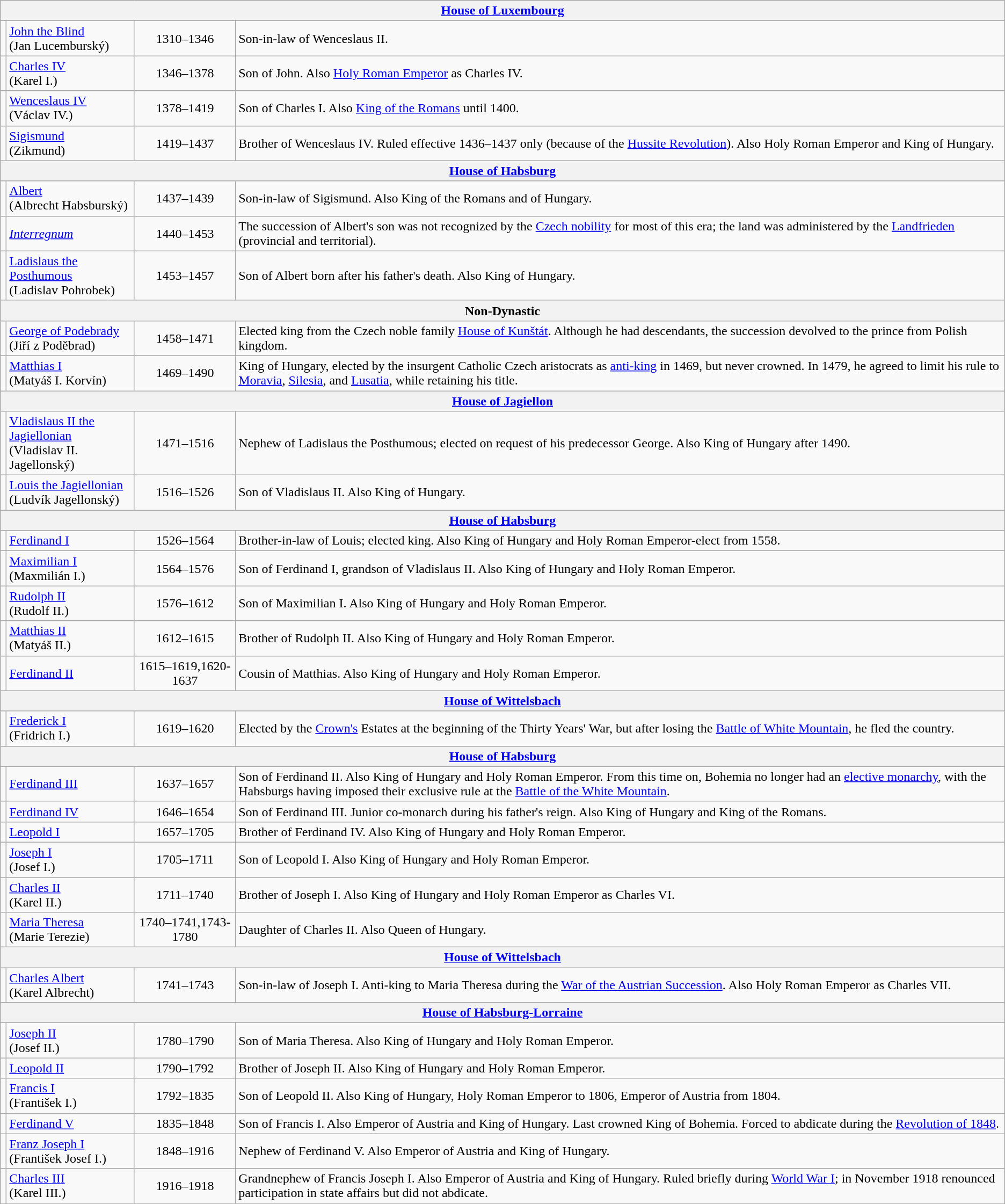<table class="wikitable">
<tr>
<th colspan=4><a href='#'>House of Luxembourg</a></th>
</tr>
<tr>
<td></td>
<td><a href='#'>John the Blind</a><br>(Jan Lucemburský)</td>
<td align="center">1310–1346</td>
<td>Son-in-law of Wenceslaus II.</td>
</tr>
<tr>
<td></td>
<td><a href='#'>Charles IV</a><br>(Karel I.)</td>
<td align="center">1346–1378</td>
<td>Son of John. Also <a href='#'>Holy Roman Emperor</a> as Charles IV.</td>
</tr>
<tr>
<td></td>
<td><a href='#'>Wenceslaus IV</a><br>(Václav IV.)</td>
<td align="center">1378–1419</td>
<td>Son of Charles I. Also <a href='#'>King of the Romans</a> until 1400.</td>
</tr>
<tr>
<td></td>
<td><a href='#'>Sigismund</a><br>(Zikmund)</td>
<td align="center">1419–1437</td>
<td>Brother of Wenceslaus IV. Ruled effective 1436–1437 only (because of the <a href='#'>Hussite Revolution</a>). Also Holy Roman Emperor and King of Hungary.</td>
</tr>
<tr>
<th colspan=4><a href='#'>House of Habsburg</a></th>
</tr>
<tr>
<td></td>
<td><a href='#'>Albert</a><br>(Albrecht Habsburský)</td>
<td align="center">1437–1439</td>
<td>Son-in-law of Sigismund. Also King of the Romans and of Hungary.</td>
</tr>
<tr>
<td></td>
<td><em><a href='#'>Interregnum</a></em></td>
<td align="center">1440–1453</td>
<td>The succession of Albert's son was not recognized by the <a href='#'>Czech nobility</a> for most of this era; the land was administered by the <a href='#'>Landfrieden</a> (provincial and territorial).</td>
</tr>
<tr>
<td></td>
<td><a href='#'>Ladislaus the Posthumous</a><br>(Ladislav Pohrobek)</td>
<td align="center">1453–1457</td>
<td>Son of Albert born after his father's death. Also King of Hungary.</td>
</tr>
<tr>
<th colspan=4>Non-Dynastic</th>
</tr>
<tr>
<td></td>
<td><a href='#'>George of Podebrady</a><br>(Jiří z Poděbrad)</td>
<td align="center">1458–1471</td>
<td>Elected king from the Czech noble family <a href='#'>House of Kunštát</a>. Although he had descendants, the succession devolved to the prince from Polish kingdom.</td>
</tr>
<tr>
<td></td>
<td><a href='#'>Matthias I</a><br>(Matyáš I. Korvín)</td>
<td align="center">1469–1490</td>
<td>King of Hungary, elected by the insurgent Catholic Czech aristocrats as <a href='#'>anti-king</a> in 1469, but never crowned. In 1479, he agreed to limit his rule to <a href='#'>Moravia</a>, <a href='#'>Silesia</a>, and <a href='#'>Lusatia</a>, while retaining his title.</td>
</tr>
<tr>
<th colspan=4><a href='#'>House of Jagiellon</a></th>
</tr>
<tr>
<td></td>
<td><a href='#'>Vladislaus II the Jagiellonian</a><br>(Vladislav II. Jagellonský)</td>
<td align="center">1471–1516</td>
<td>Nephew of Ladislaus the Posthumous; elected on request of his predecessor George. Also King of Hungary after 1490.</td>
</tr>
<tr>
<td></td>
<td><a href='#'>Louis the Jagiellonian</a><br>(Ludvík Jagellonský)</td>
<td align="center">1516–1526</td>
<td>Son of Vladislaus II. Also King of Hungary.</td>
</tr>
<tr>
<th colspan=4><a href='#'>House of Habsburg</a></th>
</tr>
<tr>
<td></td>
<td><a href='#'>Ferdinand I</a></td>
<td align="center">1526–1564</td>
<td>Brother-in-law of Louis; elected king. Also King of Hungary and Holy Roman Emperor-elect from 1558.</td>
</tr>
<tr>
<td></td>
<td><a href='#'>Maximilian I</a><br>(Maxmilián I.)</td>
<td align="center">1564–1576</td>
<td>Son of Ferdinand I, grandson of Vladislaus II. Also King of Hungary and Holy Roman Emperor.</td>
</tr>
<tr>
<td></td>
<td><a href='#'>Rudolph II</a><br>(Rudolf II.)</td>
<td align="center">1576–1612</td>
<td>Son of Maximilian I. Also King of Hungary and Holy Roman Emperor.</td>
</tr>
<tr>
<td></td>
<td><a href='#'>Matthias II</a><br>(Matyáš II.)</td>
<td align="center">1612–1615</td>
<td>Brother of Rudolph II. Also King of Hungary and Holy Roman Emperor.</td>
</tr>
<tr>
<td></td>
<td><a href='#'>Ferdinand II</a></td>
<td align="center">1615–1619,1620-1637</td>
<td>Cousin of Matthias. Also King of Hungary and Holy Roman Emperor.</td>
</tr>
<tr>
<th colspan=4><a href='#'>House of Wittelsbach</a></th>
</tr>
<tr>
<td></td>
<td><a href='#'>Frederick I</a><br>(Fridrich I.)</td>
<td align="center">1619–1620</td>
<td>Elected by the <a href='#'>Crown's</a> Estates at the beginning of the Thirty Years' War, but after losing the <a href='#'>Battle of White Mountain</a>, he fled the country.</td>
</tr>
<tr>
<th colspan=4><a href='#'>House of Habsburg</a></th>
</tr>
<tr>
<td></td>
<td><a href='#'>Ferdinand III</a></td>
<td align="center">1637–1657</td>
<td>Son of Ferdinand II. Also King of Hungary and Holy Roman Emperor. From this time on, Bohemia no longer had an <a href='#'>elective monarchy</a>, with the Habsburgs having imposed their exclusive rule at the <a href='#'>Battle of the White Mountain</a>.</td>
</tr>
<tr>
<td></td>
<td><a href='#'>Ferdinand IV</a></td>
<td align="center">1646–1654</td>
<td>Son of Ferdinand III. Junior co-monarch during his father's reign. Also King of Hungary and King of the Romans.</td>
</tr>
<tr>
<td></td>
<td><a href='#'>Leopold I</a></td>
<td align="center">1657–1705</td>
<td>Brother of Ferdinand IV. Also King of Hungary and Holy Roman Emperor.</td>
</tr>
<tr>
<td></td>
<td><a href='#'>Joseph I</a><br>(Josef I.)</td>
<td align="center">1705–1711</td>
<td>Son of Leopold I. Also King of Hungary and Holy Roman Emperor.</td>
</tr>
<tr>
<td></td>
<td><a href='#'>Charles II</a><br>(Karel II.)</td>
<td align="center">1711–1740</td>
<td>Brother of Joseph I. Also King of Hungary and Holy Roman Emperor as Charles VI.</td>
</tr>
<tr>
<td></td>
<td><a href='#'>Maria Theresa</a><br>(Marie Terezie)</td>
<td align="center">1740–1741,1743-1780</td>
<td>Daughter of Charles II. Also Queen of Hungary.</td>
</tr>
<tr>
<th colspan=4><a href='#'>House of Wittelsbach</a></th>
</tr>
<tr>
<td></td>
<td><a href='#'>Charles Albert</a><br>(Karel Albrecht)</td>
<td align="center">1741–1743</td>
<td>Son-in-law of Joseph I. Anti-king to Maria Theresa during the <a href='#'>War of the Austrian Succession</a>. Also Holy Roman Emperor as Charles VII.</td>
</tr>
<tr>
<th colspan=4><a href='#'>House of Habsburg-Lorraine</a></th>
</tr>
<tr>
<td></td>
<td><a href='#'>Joseph II</a><br>(Josef II.)</td>
<td align="center">1780–1790</td>
<td>Son of Maria Theresa. Also King of Hungary and Holy Roman Emperor.</td>
</tr>
<tr>
<td></td>
<td><a href='#'>Leopold II</a></td>
<td align="center">1790–1792</td>
<td>Brother of Joseph II. Also King of Hungary and Holy Roman Emperor.</td>
</tr>
<tr>
<td></td>
<td><a href='#'>Francis I</a><br>(František I.)</td>
<td align="center">1792–1835</td>
<td>Son of Leopold II. Also King of Hungary, Holy Roman Emperor to 1806, Emperor of Austria from 1804.</td>
</tr>
<tr>
<td></td>
<td><a href='#'>Ferdinand V</a></td>
<td align="center">1835–1848</td>
<td>Son of Francis I. Also Emperor of Austria and King of Hungary. Last crowned King of Bohemia. Forced to abdicate during the <a href='#'>Revolution of 1848</a>.</td>
</tr>
<tr>
<td></td>
<td><a href='#'>Franz Joseph I</a><br>(František Josef I.)</td>
<td align="center">1848–1916</td>
<td>Nephew of Ferdinand V. Also Emperor of Austria and King of Hungary.</td>
</tr>
<tr>
<td></td>
<td><a href='#'>Charles III</a><br>(Karel III.)</td>
<td align="center">1916–1918</td>
<td>Grandnephew of Francis Joseph I. Also Emperor of Austria and King of Hungary. Ruled briefly during <a href='#'>World War I</a>; in November 1918 renounced participation in state affairs but did not abdicate.</td>
</tr>
</table>
